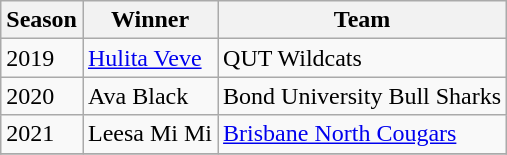<table class="wikitable collapsible">
<tr>
<th>Season</th>
<th>Winner</th>
<th>Team</th>
</tr>
<tr>
<td>2019</td>
<td><a href='#'>Hulita Veve</a></td>
<td>QUT Wildcats</td>
</tr>
<tr>
<td>2020</td>
<td>Ava Black</td>
<td>Bond University Bull Sharks</td>
</tr>
<tr>
<td>2021</td>
<td>Leesa Mi Mi</td>
<td><a href='#'>Brisbane North Cougars</a></td>
</tr>
<tr>
</tr>
</table>
